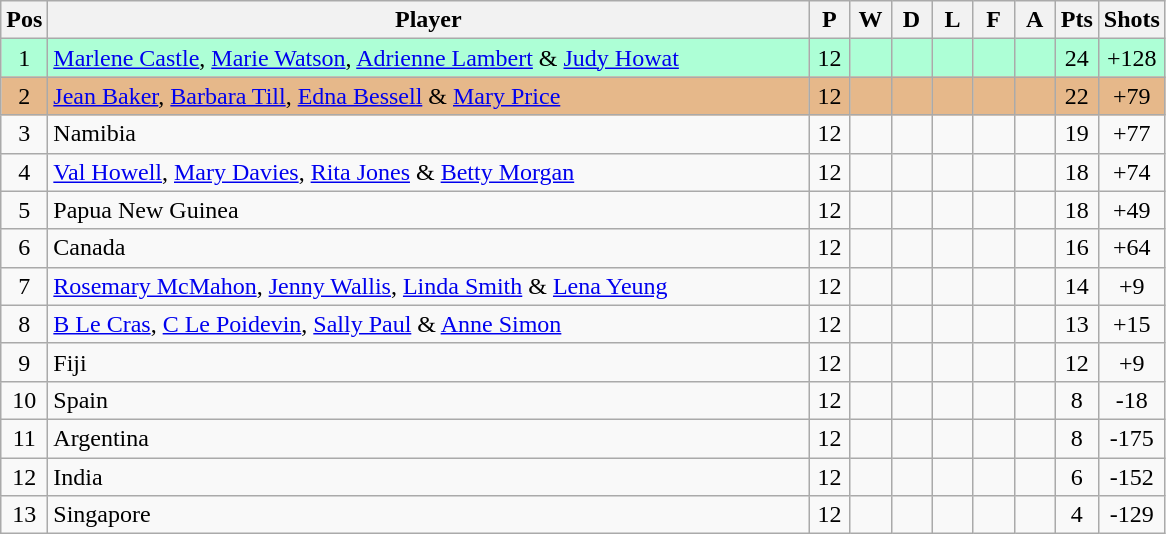<table class="wikitable" style="font-size: 100%">
<tr>
<th width=20>Pos</th>
<th width=500>Player</th>
<th width=20>P</th>
<th width=20>W</th>
<th width=20>D</th>
<th width=20>L</th>
<th width=20>F</th>
<th width=20>A</th>
<th width=20>Pts</th>
<th width=30>Shots</th>
</tr>
<tr align=center style="background: #ADFFD6;">
<td>1</td>
<td align="left">  <a href='#'>Marlene Castle</a>, <a href='#'>Marie Watson</a>, <a href='#'>Adrienne Lambert</a> & <a href='#'>Judy Howat</a></td>
<td>12</td>
<td></td>
<td></td>
<td></td>
<td></td>
<td></td>
<td>24</td>
<td>+128</td>
</tr>
<tr align=center style="background: #E6B88A;">
<td>2</td>
<td align="left"> <a href='#'>Jean Baker</a>, <a href='#'>Barbara Till</a>, <a href='#'>Edna Bessell</a> & <a href='#'>Mary Price</a></td>
<td>12</td>
<td></td>
<td></td>
<td></td>
<td></td>
<td></td>
<td>22</td>
<td>+79</td>
</tr>
<tr align=center>
<td>3</td>
<td align="left"> Namibia</td>
<td>12</td>
<td></td>
<td></td>
<td></td>
<td></td>
<td></td>
<td>19</td>
<td>+77</td>
</tr>
<tr align=center>
<td>4</td>
<td align="left"> <a href='#'>Val Howell</a>, <a href='#'>Mary Davies</a>, <a href='#'>Rita Jones</a> & <a href='#'>Betty Morgan</a></td>
<td>12</td>
<td></td>
<td></td>
<td></td>
<td></td>
<td></td>
<td>18</td>
<td>+74</td>
</tr>
<tr align=center>
<td>5</td>
<td align="left"> Papua New Guinea</td>
<td>12</td>
<td></td>
<td></td>
<td></td>
<td></td>
<td></td>
<td>18</td>
<td>+49</td>
</tr>
<tr align=center>
<td>6</td>
<td align="left"> Canada</td>
<td>12</td>
<td></td>
<td></td>
<td></td>
<td></td>
<td></td>
<td>16</td>
<td>+64</td>
</tr>
<tr align=center>
<td>7</td>
<td align="left"> <a href='#'>Rosemary McMahon</a>, <a href='#'>Jenny Wallis</a>, <a href='#'>Linda Smith</a> & <a href='#'>Lena Yeung</a></td>
<td>12</td>
<td></td>
<td></td>
<td></td>
<td></td>
<td></td>
<td>14</td>
<td>+9</td>
</tr>
<tr align=center>
<td>8</td>
<td align="left"> <a href='#'>B Le Cras</a>, <a href='#'>C Le Poidevin</a>, <a href='#'>Sally Paul</a> & <a href='#'>Anne Simon</a></td>
<td>12</td>
<td></td>
<td></td>
<td></td>
<td></td>
<td></td>
<td>13</td>
<td>+15</td>
</tr>
<tr align=center>
<td>9</td>
<td align="left"> Fiji</td>
<td>12</td>
<td></td>
<td></td>
<td></td>
<td></td>
<td></td>
<td>12</td>
<td>+9</td>
</tr>
<tr align=center>
<td>10</td>
<td align="left"> Spain</td>
<td>12</td>
<td></td>
<td></td>
<td></td>
<td></td>
<td></td>
<td>8</td>
<td>-18</td>
</tr>
<tr align=center>
<td>11</td>
<td align="left"> Argentina</td>
<td>12</td>
<td></td>
<td></td>
<td></td>
<td></td>
<td></td>
<td>8</td>
<td>-175</td>
</tr>
<tr align=center>
<td>12</td>
<td align="left"> India</td>
<td>12</td>
<td></td>
<td></td>
<td></td>
<td></td>
<td></td>
<td>6</td>
<td>-152</td>
</tr>
<tr align=center>
<td>13</td>
<td align="left"> Singapore</td>
<td>12</td>
<td></td>
<td></td>
<td></td>
<td></td>
<td></td>
<td>4</td>
<td>-129</td>
</tr>
</table>
